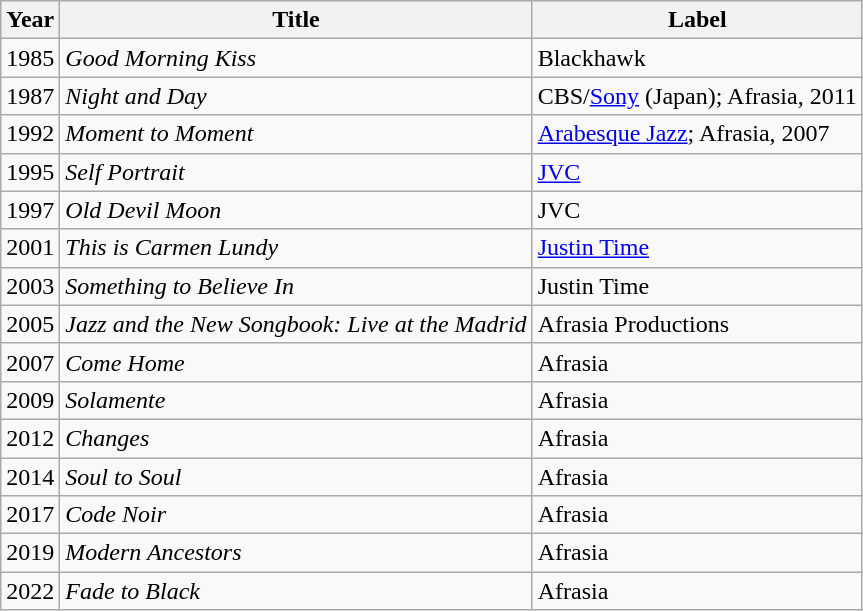<table class="wikitable">
<tr>
<th>Year</th>
<th>Title</th>
<th>Label</th>
</tr>
<tr>
<td>1985</td>
<td><em>Good Morning Kiss</em></td>
<td>Blackhawk</td>
</tr>
<tr>
<td>1987</td>
<td><em>Night and Day</em></td>
<td>CBS/<a href='#'>Sony</a> (Japan); Afrasia, 2011</td>
</tr>
<tr>
<td>1992</td>
<td><em>Moment to Moment</em></td>
<td><a href='#'>Arabesque Jazz</a>; Afrasia, 2007</td>
</tr>
<tr>
<td>1995</td>
<td><em>Self Portrait</em></td>
<td><a href='#'>JVC</a></td>
</tr>
<tr>
<td>1997</td>
<td><em>Old Devil Moon</em></td>
<td>JVC</td>
</tr>
<tr>
<td>2001</td>
<td><em>This is Carmen Lundy</em></td>
<td><a href='#'>Justin Time</a></td>
</tr>
<tr>
<td>2003</td>
<td><em>Something to Believe In</em></td>
<td>Justin Time</td>
</tr>
<tr>
<td>2005</td>
<td><em>Jazz and the New Songbook: Live at the Madrid</em></td>
<td>Afrasia Productions</td>
</tr>
<tr>
<td>2007</td>
<td><em>Come Home</em></td>
<td>Afrasia</td>
</tr>
<tr>
<td>2009</td>
<td><em>Solamente</em></td>
<td>Afrasia</td>
</tr>
<tr>
<td>2012</td>
<td><em>Changes</em></td>
<td>Afrasia</td>
</tr>
<tr>
<td>2014</td>
<td><em>Soul to Soul</em></td>
<td>Afrasia</td>
</tr>
<tr>
<td>2017</td>
<td><em>Code Noir</em></td>
<td>Afrasia</td>
</tr>
<tr>
<td>2019</td>
<td><em>Modern Ancestors</em></td>
<td>Afrasia</td>
</tr>
<tr>
<td>2022</td>
<td><em>Fade to Black</em></td>
<td>Afrasia</td>
</tr>
</table>
